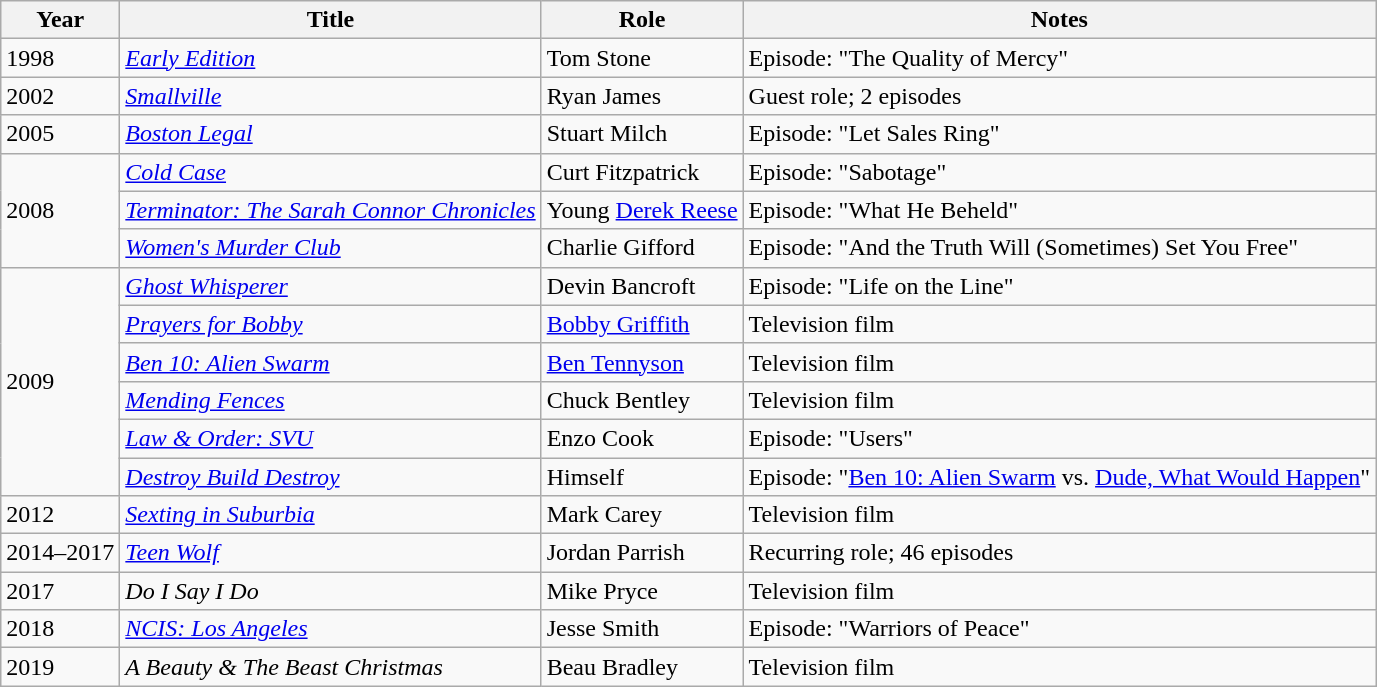<table class="wikitable sortable">
<tr>
<th>Year</th>
<th>Title</th>
<th>Role</th>
<th class="unsortable">Notes</th>
</tr>
<tr>
<td>1998</td>
<td><em><a href='#'>Early Edition</a></em></td>
<td>Tom Stone</td>
<td>Episode: "The Quality of Mercy"</td>
</tr>
<tr>
<td>2002</td>
<td><em><a href='#'>Smallville</a></em></td>
<td>Ryan James</td>
<td>Guest role; 2 episodes</td>
</tr>
<tr>
<td>2005</td>
<td><em><a href='#'>Boston Legal</a></em></td>
<td>Stuart Milch</td>
<td>Episode: "Let Sales Ring"</td>
</tr>
<tr>
<td rowspan="3">2008</td>
<td><em><a href='#'>Cold Case</a></em></td>
<td>Curt Fitzpatrick</td>
<td>Episode: "Sabotage"</td>
</tr>
<tr>
<td><em><a href='#'>Terminator: The Sarah Connor Chronicles</a></em></td>
<td>Young <a href='#'>Derek Reese</a></td>
<td>Episode: "What He Beheld"</td>
</tr>
<tr>
<td><em><a href='#'>Women's Murder Club</a></em></td>
<td>Charlie Gifford</td>
<td>Episode: "And the Truth Will (Sometimes) Set You Free"</td>
</tr>
<tr>
<td rowspan="6">2009</td>
<td><em><a href='#'>Ghost Whisperer</a></em></td>
<td>Devin Bancroft</td>
<td>Episode: "Life on the Line"</td>
</tr>
<tr>
<td><em><a href='#'>Prayers for Bobby</a></em></td>
<td><a href='#'>Bobby Griffith</a></td>
<td>Television film</td>
</tr>
<tr>
<td><em><a href='#'>Ben 10: Alien Swarm</a></em></td>
<td><a href='#'>Ben Tennyson</a></td>
<td>Television film</td>
</tr>
<tr>
<td><em><a href='#'>Mending Fences</a></em></td>
<td>Chuck Bentley</td>
<td>Television film</td>
</tr>
<tr>
<td><em><a href='#'>Law & Order: SVU</a></em></td>
<td>Enzo Cook</td>
<td>Episode: "Users"</td>
</tr>
<tr>
<td><em><a href='#'>Destroy Build Destroy</a></em></td>
<td>Himself</td>
<td>Episode: "<a href='#'>Ben 10: Alien Swarm</a> vs. <a href='#'>Dude, What Would Happen</a>"</td>
</tr>
<tr>
<td>2012</td>
<td><em><a href='#'>Sexting in Suburbia</a></em></td>
<td>Mark Carey</td>
<td>Television film</td>
</tr>
<tr>
<td>2014–2017</td>
<td><em><a href='#'>Teen Wolf</a></em></td>
<td>Jordan Parrish</td>
<td>Recurring role; 46 episodes</td>
</tr>
<tr>
<td>2017</td>
<td><em>Do I Say I Do</em></td>
<td>Mike Pryce</td>
<td>Television film</td>
</tr>
<tr>
<td>2018</td>
<td><em><a href='#'>NCIS: Los Angeles</a></em></td>
<td>Jesse Smith</td>
<td>Episode: "Warriors of Peace"</td>
</tr>
<tr>
<td>2019</td>
<td><em>A Beauty & The Beast Christmas</em></td>
<td>Beau Bradley</td>
<td>Television film</td>
</tr>
</table>
